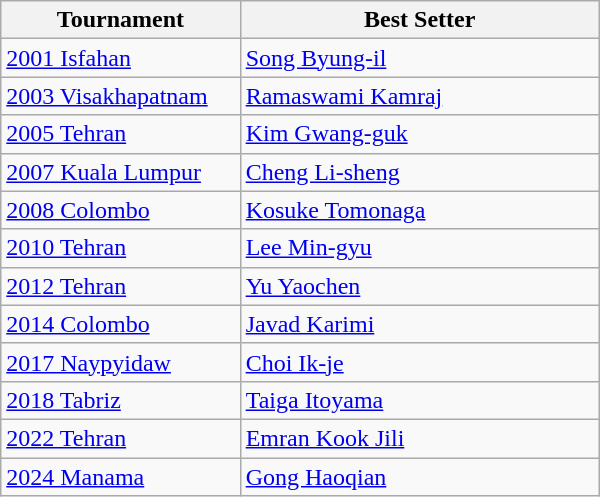<table class=wikitable style="width: 400px;">
<tr>
<th style="width: 40%;">Tournament</th>
<th style="width: 60%;">Best Setter</th>
</tr>
<tr>
<td><a href='#'>2001 Isfahan</a></td>
<td> <a href='#'>Song Byung-il</a></td>
</tr>
<tr>
<td><a href='#'>2003 Visakhapatnam</a></td>
<td> <a href='#'>Ramaswami Kamraj</a></td>
</tr>
<tr>
<td><a href='#'>2005 Tehran</a></td>
<td> <a href='#'>Kim Gwang-guk</a></td>
</tr>
<tr>
<td><a href='#'>2007 Kuala Lumpur</a></td>
<td> <a href='#'>Cheng Li-sheng</a></td>
</tr>
<tr>
<td><a href='#'>2008 Colombo</a></td>
<td> <a href='#'>Kosuke Tomonaga</a></td>
</tr>
<tr>
<td><a href='#'>2010 Tehran</a></td>
<td> <a href='#'>Lee Min-gyu</a></td>
</tr>
<tr>
<td><a href='#'>2012 Tehran</a></td>
<td> <a href='#'>Yu Yaochen</a></td>
</tr>
<tr>
<td><a href='#'>2014 Colombo</a></td>
<td> <a href='#'>Javad Karimi</a></td>
</tr>
<tr>
<td><a href='#'>2017 Naypyidaw</a></td>
<td> <a href='#'>Choi Ik-je</a></td>
</tr>
<tr>
<td><a href='#'>2018 Tabriz</a></td>
<td> <a href='#'>Taiga Itoyama</a></td>
</tr>
<tr>
<td><a href='#'>2022 Tehran</a></td>
<td> <a href='#'>Emran Kook Jili</a></td>
</tr>
<tr>
<td><a href='#'>2024 Manama</a></td>
<td> <a href='#'>Gong Haoqian</a></td>
</tr>
</table>
